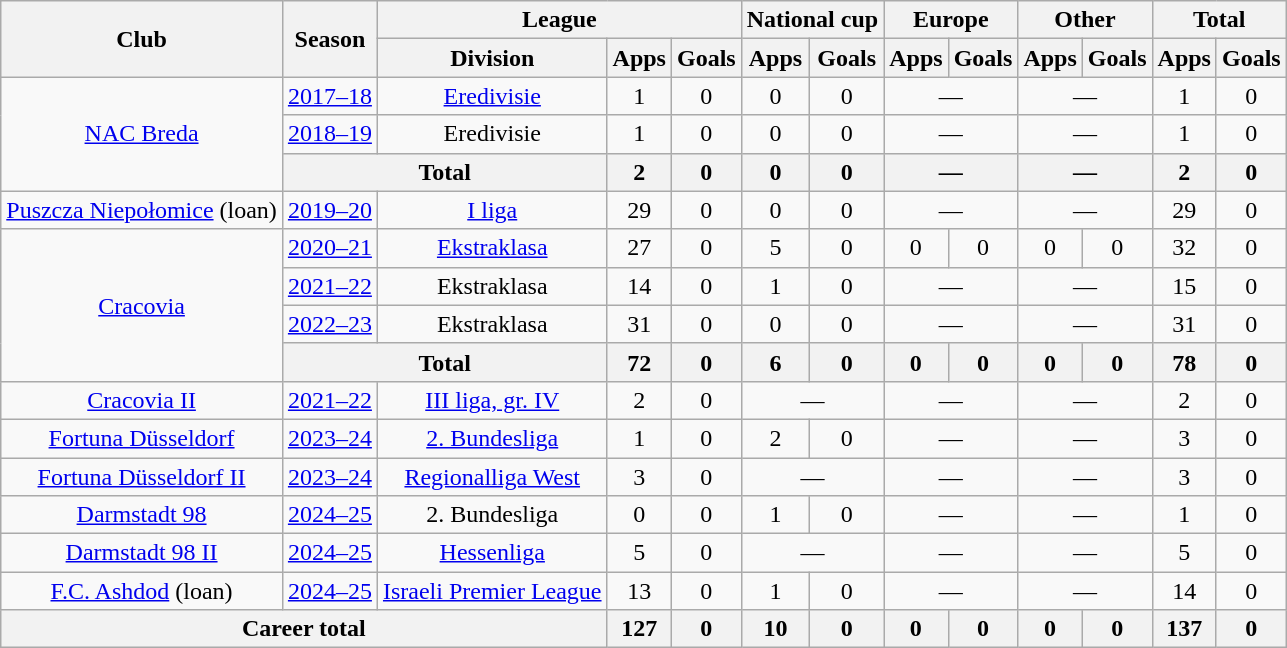<table class="wikitable" style="text-align:center">
<tr>
<th rowspan="2">Club</th>
<th rowspan="2">Season</th>
<th colspan="3">League</th>
<th colspan="2">National cup</th>
<th colspan="2">Europe</th>
<th colspan="2">Other</th>
<th colspan="2">Total</th>
</tr>
<tr>
<th>Division</th>
<th>Apps</th>
<th>Goals</th>
<th>Apps</th>
<th>Goals</th>
<th>Apps</th>
<th>Goals</th>
<th>Apps</th>
<th>Goals</th>
<th>Apps</th>
<th>Goals</th>
</tr>
<tr>
<td rowspan="3"><a href='#'>NAC Breda</a></td>
<td><a href='#'>2017–18</a></td>
<td><a href='#'>Eredivisie</a></td>
<td>1</td>
<td>0</td>
<td>0</td>
<td>0</td>
<td colspan="2">—</td>
<td colspan="2">—</td>
<td>1</td>
<td>0</td>
</tr>
<tr>
<td><a href='#'>2018–19</a></td>
<td>Eredivisie</td>
<td>1</td>
<td>0</td>
<td>0</td>
<td>0</td>
<td colspan="2">—</td>
<td colspan="2">—</td>
<td>1</td>
<td>0</td>
</tr>
<tr>
<th colspan="2">Total</th>
<th>2</th>
<th>0</th>
<th>0</th>
<th>0</th>
<th colspan="2">—</th>
<th colspan="2">—</th>
<th>2</th>
<th>0</th>
</tr>
<tr>
<td><a href='#'>Puszcza Niepołomice</a> (loan)</td>
<td><a href='#'>2019–20</a></td>
<td><a href='#'>I liga</a></td>
<td>29</td>
<td>0</td>
<td>0</td>
<td>0</td>
<td colspan="2">—</td>
<td colspan="2">—</td>
<td>29</td>
<td>0</td>
</tr>
<tr>
<td rowspan="4"><a href='#'>Cracovia</a></td>
<td><a href='#'>2020–21</a></td>
<td><a href='#'>Ekstraklasa</a></td>
<td>27</td>
<td>0</td>
<td>5</td>
<td>0</td>
<td>0</td>
<td>0</td>
<td>0</td>
<td>0</td>
<td>32</td>
<td>0</td>
</tr>
<tr>
<td><a href='#'>2021–22</a></td>
<td>Ekstraklasa</td>
<td>14</td>
<td>0</td>
<td>1</td>
<td>0</td>
<td colspan="2">—</td>
<td colspan="2">—</td>
<td>15</td>
<td>0</td>
</tr>
<tr>
<td><a href='#'>2022–23</a></td>
<td>Ekstraklasa</td>
<td>31</td>
<td>0</td>
<td>0</td>
<td>0</td>
<td colspan="2">—</td>
<td colspan="2">—</td>
<td>31</td>
<td>0</td>
</tr>
<tr>
<th colspan="2">Total</th>
<th>72</th>
<th>0</th>
<th>6</th>
<th>0</th>
<th>0</th>
<th>0</th>
<th>0</th>
<th>0</th>
<th>78</th>
<th>0</th>
</tr>
<tr>
<td><a href='#'>Cracovia II</a></td>
<td><a href='#'>2021–22</a></td>
<td><a href='#'>III liga, gr. IV</a></td>
<td>2</td>
<td>0</td>
<td colspan="2">—</td>
<td colspan="2">—</td>
<td colspan="2">—</td>
<td>2</td>
<td>0</td>
</tr>
<tr>
<td><a href='#'>Fortuna Düsseldorf</a></td>
<td><a href='#'>2023–24</a></td>
<td><a href='#'>2. Bundesliga</a></td>
<td>1</td>
<td>0</td>
<td>2</td>
<td>0</td>
<td colspan="2">—</td>
<td colspan="2">—</td>
<td>3</td>
<td>0</td>
</tr>
<tr>
<td><a href='#'>Fortuna Düsseldorf II</a></td>
<td><a href='#'>2023–24</a></td>
<td><a href='#'>Regionalliga West</a></td>
<td>3</td>
<td>0</td>
<td colspan="2">—</td>
<td colspan="2">—</td>
<td colspan="2">—</td>
<td>3</td>
<td>0</td>
</tr>
<tr>
<td><a href='#'>Darmstadt 98</a></td>
<td><a href='#'>2024–25</a></td>
<td>2. Bundesliga</td>
<td>0</td>
<td>0</td>
<td>1</td>
<td>0</td>
<td colspan="2">—</td>
<td colspan="2">—</td>
<td>1</td>
<td>0</td>
</tr>
<tr>
<td><a href='#'>Darmstadt 98 II</a></td>
<td><a href='#'>2024–25</a></td>
<td><a href='#'>Hessenliga</a></td>
<td>5</td>
<td>0</td>
<td colspan="2">—</td>
<td colspan="2">—</td>
<td colspan="2">—</td>
<td>5</td>
<td>0</td>
</tr>
<tr>
<td><a href='#'>F.C. Ashdod</a> (loan)</td>
<td><a href='#'>2024–25</a></td>
<td><a href='#'>Israeli Premier League</a></td>
<td>13</td>
<td>0</td>
<td>1</td>
<td>0</td>
<td colspan="2">—</td>
<td colspan="2">—</td>
<td>14</td>
<td>0</td>
</tr>
<tr>
<th colspan="3">Career total</th>
<th>127</th>
<th>0</th>
<th>10</th>
<th>0</th>
<th>0</th>
<th>0</th>
<th>0</th>
<th>0</th>
<th>137</th>
<th>0</th>
</tr>
</table>
